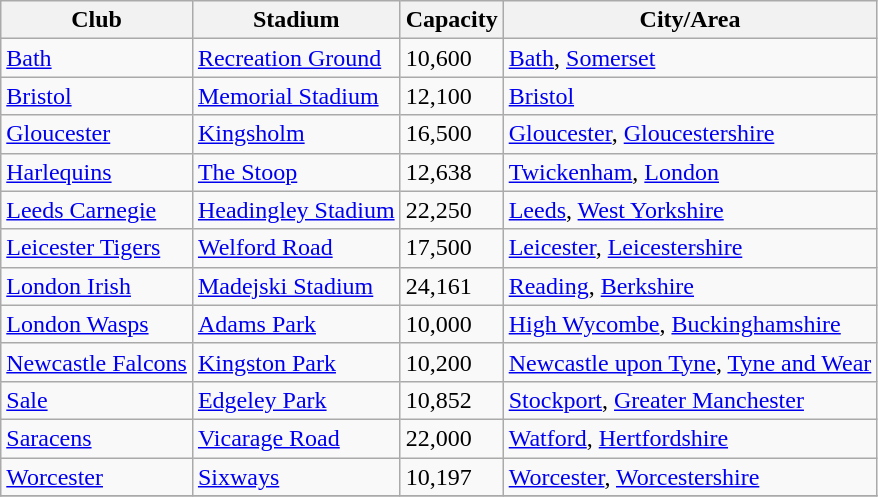<table class="wikitable sortable">
<tr>
<th>Club</th>
<th>Stadium</th>
<th>Capacity</th>
<th>City/Area</th>
</tr>
<tr>
<td><a href='#'>Bath</a></td>
<td><a href='#'>Recreation Ground</a></td>
<td>10,600</td>
<td><a href='#'>Bath</a>, <a href='#'>Somerset</a></td>
</tr>
<tr>
<td><a href='#'>Bristol</a></td>
<td><a href='#'>Memorial Stadium</a></td>
<td>12,100</td>
<td><a href='#'>Bristol</a></td>
</tr>
<tr>
<td><a href='#'>Gloucester</a></td>
<td><a href='#'>Kingsholm</a></td>
<td>16,500</td>
<td><a href='#'>Gloucester</a>, <a href='#'>Gloucestershire</a></td>
</tr>
<tr>
<td><a href='#'>Harlequins</a></td>
<td><a href='#'>The Stoop</a></td>
<td>12,638</td>
<td><a href='#'>Twickenham</a>, <a href='#'>London</a></td>
</tr>
<tr>
<td><a href='#'>Leeds Carnegie</a></td>
<td><a href='#'>Headingley Stadium</a></td>
<td>22,250</td>
<td><a href='#'>Leeds</a>, <a href='#'>West Yorkshire</a></td>
</tr>
<tr>
<td><a href='#'>Leicester Tigers</a></td>
<td><a href='#'>Welford Road</a></td>
<td>17,500</td>
<td><a href='#'>Leicester</a>, <a href='#'>Leicestershire</a></td>
</tr>
<tr>
<td><a href='#'>London Irish</a></td>
<td><a href='#'>Madejski Stadium</a></td>
<td>24,161</td>
<td><a href='#'>Reading</a>, <a href='#'>Berkshire</a></td>
</tr>
<tr>
<td><a href='#'>London Wasps</a></td>
<td><a href='#'>Adams Park</a></td>
<td>10,000</td>
<td><a href='#'>High Wycombe</a>, <a href='#'>Buckinghamshire</a></td>
</tr>
<tr>
<td><a href='#'>Newcastle Falcons</a></td>
<td><a href='#'>Kingston Park</a></td>
<td>10,200</td>
<td><a href='#'>Newcastle upon Tyne</a>, <a href='#'>Tyne and Wear</a></td>
</tr>
<tr>
<td><a href='#'>Sale</a></td>
<td><a href='#'>Edgeley Park</a></td>
<td>10,852</td>
<td><a href='#'>Stockport</a>, <a href='#'>Greater Manchester</a></td>
</tr>
<tr>
<td><a href='#'>Saracens</a></td>
<td><a href='#'>Vicarage Road</a></td>
<td>22,000</td>
<td><a href='#'>Watford</a>, <a href='#'>Hertfordshire</a></td>
</tr>
<tr>
<td><a href='#'>Worcester</a></td>
<td><a href='#'>Sixways</a></td>
<td>10,197</td>
<td><a href='#'>Worcester</a>, <a href='#'>Worcestershire</a></td>
</tr>
<tr>
</tr>
</table>
